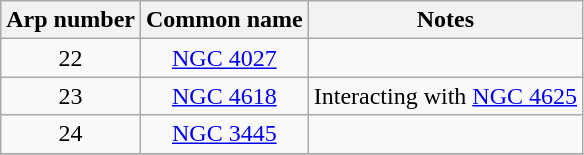<table class="wikitable" style="text-align:center;">
<tr>
<th>Arp number</th>
<th>Common name</th>
<th>Notes</th>
</tr>
<tr>
<td>22</td>
<td><a href='#'>NGC 4027</a></td>
<td></td>
</tr>
<tr>
<td>23</td>
<td><a href='#'>NGC 4618</a></td>
<td>Interacting with <a href='#'>NGC 4625</a></td>
</tr>
<tr>
<td>24</td>
<td><a href='#'>NGC 3445</a></td>
<td></td>
</tr>
<tr>
</tr>
</table>
